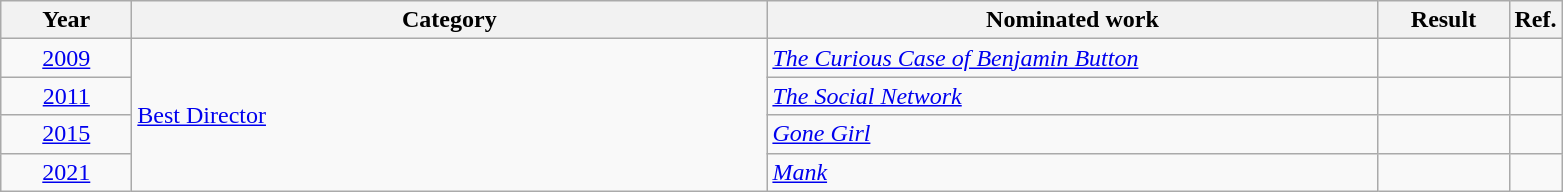<table class=wikitable>
<tr>
<th scope="col" style="width:5em;">Year</th>
<th scope="col" style="width:26em;">Category</th>
<th scope="col" style="width:25em;">Nominated work</th>
<th scope="col" style="width:5em;">Result</th>
<th>Ref.</th>
</tr>
<tr>
<td style="text-align:center;"><a href='#'>2009</a></td>
<td rowspan=4><a href='#'>Best Director</a></td>
<td><em><a href='#'>The Curious Case of Benjamin Button</a></em></td>
<td></td>
<td style="text-align:center"></td>
</tr>
<tr>
<td style="text-align:center"><a href='#'>2011</a></td>
<td><em><a href='#'>The Social Network</a></em></td>
<td></td>
<td style="text-align:center"></td>
</tr>
<tr>
<td style="text-align:center"><a href='#'>2015</a></td>
<td><em><a href='#'>Gone Girl</a></em></td>
<td></td>
<td style="text-align:center"></td>
</tr>
<tr>
<td style="text-align:center"><a href='#'>2021</a></td>
<td><em><a href='#'>Mank</a></em></td>
<td></td>
<td></td>
</tr>
</table>
